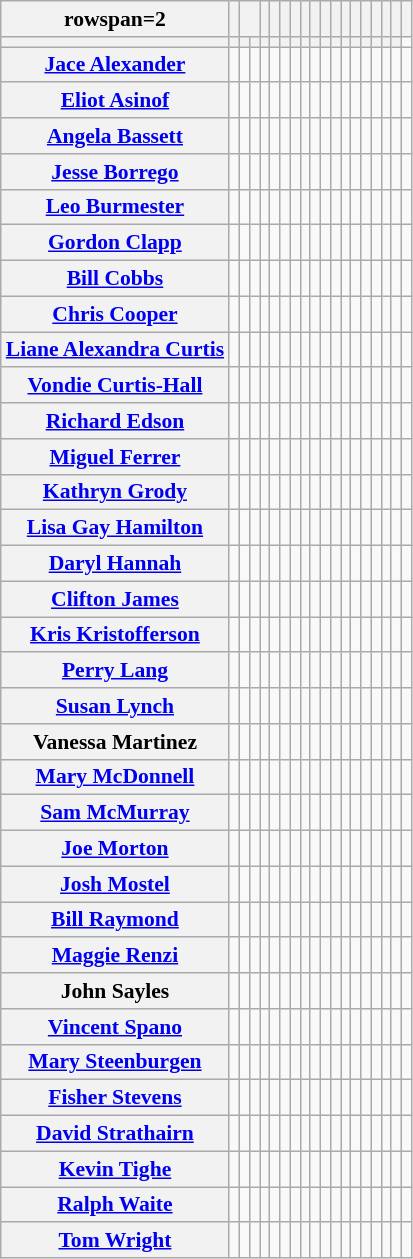<table class="wikitable" style="text-align:center;font-size:90%;vertical-align:bottom;">
<tr>
<th>rowspan=2 </th>
<th></th>
<th colspan=2></th>
<th></th>
<th></th>
<th></th>
<th></th>
<th></th>
<th></th>
<th></th>
<th></th>
<th></th>
<th></th>
<th></th>
<th></th>
<th></th>
<th></th>
<th></th>
</tr>
<tr>
<th></th>
<th></th>
<th></th>
<th></th>
<th></th>
<th></th>
<th></th>
<th></th>
<th></th>
<th></th>
<th></th>
<th></th>
<th></th>
<th></th>
<th></th>
<th></th>
<th></th>
<th></th>
</tr>
<tr>
<th><a href='#'>Jace Alexander</a></th>
<td></td>
<td></td>
<td></td>
<td></td>
<td></td>
<td></td>
<td></td>
<td></td>
<td></td>
<td></td>
<td></td>
<td></td>
<td></td>
<td></td>
<td></td>
<td></td>
<td></td>
<td></td>
</tr>
<tr>
<th><a href='#'>Eliot Asinof</a></th>
<td></td>
<td></td>
<td></td>
<td></td>
<td></td>
<td></td>
<td></td>
<td></td>
<td></td>
<td></td>
<td></td>
<td></td>
<td></td>
<td></td>
<td></td>
<td></td>
<td></td>
<td></td>
</tr>
<tr>
<th><a href='#'>Angela Bassett</a></th>
<td></td>
<td></td>
<td></td>
<td></td>
<td></td>
<td></td>
<td></td>
<td></td>
<td></td>
<td></td>
<td></td>
<td></td>
<td></td>
<td></td>
<td></td>
<td></td>
<td></td>
<td></td>
</tr>
<tr>
<th><a href='#'>Jesse Borrego</a></th>
<td></td>
<td></td>
<td></td>
<td></td>
<td></td>
<td></td>
<td></td>
<td></td>
<td></td>
<td></td>
<td></td>
<td></td>
<td></td>
<td></td>
<td></td>
<td></td>
<td></td>
<td></td>
</tr>
<tr>
<th><a href='#'>Leo Burmester</a></th>
<td></td>
<td></td>
<td></td>
<td></td>
<td></td>
<td></td>
<td></td>
<td></td>
<td></td>
<td></td>
<td></td>
<td></td>
<td></td>
<td></td>
<td></td>
<td></td>
<td></td>
<td></td>
</tr>
<tr>
<th><a href='#'>Gordon Clapp</a></th>
<td></td>
<td></td>
<td></td>
<td></td>
<td></td>
<td></td>
<td></td>
<td></td>
<td></td>
<td></td>
<td></td>
<td></td>
<td></td>
<td></td>
<td></td>
<td></td>
<td></td>
<td></td>
</tr>
<tr>
<th><a href='#'>Bill Cobbs</a></th>
<td></td>
<td></td>
<td></td>
<td></td>
<td></td>
<td></td>
<td></td>
<td></td>
<td></td>
<td></td>
<td></td>
<td></td>
<td></td>
<td></td>
<td></td>
<td></td>
<td></td>
<td></td>
</tr>
<tr>
<th><a href='#'>Chris Cooper</a></th>
<td></td>
<td></td>
<td></td>
<td></td>
<td></td>
<td></td>
<td></td>
<td></td>
<td></td>
<td></td>
<td></td>
<td></td>
<td></td>
<td></td>
<td></td>
<td></td>
<td></td>
<td></td>
</tr>
<tr>
<th><a href='#'>Liane Alexandra Curtis</a></th>
<td></td>
<td></td>
<td></td>
<td></td>
<td></td>
<td></td>
<td></td>
<td></td>
<td></td>
<td></td>
<td></td>
<td></td>
<td></td>
<td></td>
<td></td>
<td></td>
<td></td>
<td></td>
</tr>
<tr>
<th><a href='#'>Vondie Curtis-Hall</a></th>
<td></td>
<td></td>
<td></td>
<td></td>
<td></td>
<td></td>
<td></td>
<td></td>
<td></td>
<td></td>
<td></td>
<td></td>
<td></td>
<td></td>
<td></td>
<td></td>
<td></td>
<td></td>
</tr>
<tr>
<th><a href='#'>Richard Edson</a></th>
<td></td>
<td></td>
<td></td>
<td></td>
<td></td>
<td></td>
<td></td>
<td></td>
<td></td>
<td></td>
<td></td>
<td></td>
<td></td>
<td></td>
<td></td>
<td></td>
<td></td>
<td></td>
</tr>
<tr>
<th><a href='#'>Miguel Ferrer</a></th>
<td></td>
<td></td>
<td></td>
<td></td>
<td></td>
<td></td>
<td></td>
<td></td>
<td></td>
<td></td>
<td></td>
<td></td>
<td></td>
<td></td>
<td></td>
<td></td>
<td></td>
<td></td>
</tr>
<tr>
<th><a href='#'>Kathryn Grody</a></th>
<td></td>
<td></td>
<td></td>
<td></td>
<td></td>
<td></td>
<td></td>
<td></td>
<td></td>
<td></td>
<td></td>
<td></td>
<td></td>
<td></td>
<td></td>
<td></td>
<td></td>
<td></td>
</tr>
<tr>
<th><a href='#'>Lisa Gay Hamilton</a></th>
<td></td>
<td></td>
<td></td>
<td></td>
<td></td>
<td></td>
<td></td>
<td></td>
<td></td>
<td></td>
<td></td>
<td></td>
<td></td>
<td></td>
<td></td>
<td></td>
<td></td>
<td></td>
</tr>
<tr>
<th><a href='#'>Daryl Hannah</a></th>
<td></td>
<td></td>
<td></td>
<td></td>
<td></td>
<td></td>
<td></td>
<td></td>
<td></td>
<td></td>
<td></td>
<td></td>
<td></td>
<td></td>
<td></td>
<td></td>
<td></td>
<td></td>
</tr>
<tr>
<th><a href='#'>Clifton James</a></th>
<td></td>
<td></td>
<td></td>
<td></td>
<td></td>
<td></td>
<td></td>
<td></td>
<td></td>
<td></td>
<td></td>
<td></td>
<td></td>
<td></td>
<td></td>
<td></td>
<td></td>
<td></td>
</tr>
<tr>
<th><a href='#'>Kris Kristofferson</a></th>
<td></td>
<td></td>
<td></td>
<td></td>
<td></td>
<td></td>
<td></td>
<td></td>
<td></td>
<td></td>
<td></td>
<td></td>
<td></td>
<td></td>
<td></td>
<td></td>
<td></td>
<td></td>
</tr>
<tr>
<th><a href='#'>Perry Lang</a></th>
<td></td>
<td></td>
<td></td>
<td></td>
<td></td>
<td></td>
<td></td>
<td></td>
<td></td>
<td></td>
<td></td>
<td></td>
<td></td>
<td></td>
<td></td>
<td></td>
<td></td>
<td></td>
</tr>
<tr>
<th><a href='#'>Susan Lynch</a></th>
<td></td>
<td></td>
<td></td>
<td></td>
<td></td>
<td></td>
<td></td>
<td></td>
<td></td>
<td></td>
<td></td>
<td></td>
<td></td>
<td></td>
<td></td>
<td></td>
<td></td>
<td></td>
</tr>
<tr>
<th>Vanessa Martinez</th>
<td></td>
<td></td>
<td></td>
<td></td>
<td></td>
<td></td>
<td></td>
<td></td>
<td></td>
<td></td>
<td></td>
<td></td>
<td></td>
<td></td>
<td></td>
<td></td>
<td></td>
<td></td>
</tr>
<tr>
<th><a href='#'>Mary McDonnell</a></th>
<td></td>
<td></td>
<td></td>
<td></td>
<td></td>
<td></td>
<td></td>
<td></td>
<td></td>
<td></td>
<td></td>
<td></td>
<td></td>
<td></td>
<td></td>
<td></td>
<td></td>
<td></td>
</tr>
<tr>
<th><a href='#'>Sam McMurray</a></th>
<td></td>
<td></td>
<td></td>
<td></td>
<td></td>
<td></td>
<td></td>
<td></td>
<td></td>
<td></td>
<td></td>
<td></td>
<td></td>
<td></td>
<td></td>
<td></td>
<td></td>
<td></td>
</tr>
<tr>
<th><a href='#'>Joe Morton</a></th>
<td></td>
<td></td>
<td></td>
<td></td>
<td></td>
<td></td>
<td></td>
<td></td>
<td></td>
<td></td>
<td></td>
<td></td>
<td></td>
<td></td>
<td></td>
<td></td>
<td></td>
<td></td>
</tr>
<tr>
<th><a href='#'>Josh Mostel</a></th>
<td></td>
<td></td>
<td></td>
<td></td>
<td></td>
<td></td>
<td></td>
<td></td>
<td></td>
<td></td>
<td></td>
<td></td>
<td></td>
<td></td>
<td></td>
<td></td>
<td></td>
<td></td>
</tr>
<tr>
<th><a href='#'>Bill Raymond</a></th>
<td></td>
<td></td>
<td></td>
<td></td>
<td></td>
<td></td>
<td></td>
<td></td>
<td></td>
<td></td>
<td></td>
<td></td>
<td></td>
<td></td>
<td></td>
<td></td>
<td></td>
<td></td>
</tr>
<tr>
<th><a href='#'>Maggie Renzi</a></th>
<td></td>
<td></td>
<td></td>
<td></td>
<td></td>
<td></td>
<td></td>
<td></td>
<td></td>
<td></td>
<td></td>
<td></td>
<td></td>
<td></td>
<td></td>
<td></td>
<td></td>
<td></td>
</tr>
<tr>
<th>John Sayles</th>
<td></td>
<td></td>
<td></td>
<td></td>
<td></td>
<td></td>
<td></td>
<td></td>
<td></td>
<td></td>
<td></td>
<td></td>
<td></td>
<td></td>
<td></td>
<td></td>
<td></td>
<td></td>
</tr>
<tr>
<th><a href='#'>Vincent Spano</a></th>
<td></td>
<td></td>
<td></td>
<td></td>
<td></td>
<td></td>
<td></td>
<td></td>
<td></td>
<td></td>
<td></td>
<td></td>
<td></td>
<td></td>
<td></td>
<td></td>
<td></td>
<td></td>
</tr>
<tr>
<th><a href='#'>Mary Steenburgen</a></th>
<td></td>
<td></td>
<td></td>
<td></td>
<td></td>
<td></td>
<td></td>
<td></td>
<td></td>
<td></td>
<td></td>
<td></td>
<td></td>
<td></td>
<td></td>
<td></td>
<td></td>
<td></td>
</tr>
<tr>
<th><a href='#'>Fisher Stevens</a></th>
<td></td>
<td></td>
<td></td>
<td></td>
<td></td>
<td></td>
<td></td>
<td></td>
<td></td>
<td></td>
<td></td>
<td></td>
<td></td>
<td></td>
<td></td>
<td></td>
<td></td>
<td></td>
</tr>
<tr>
<th><a href='#'>David Strathairn</a></th>
<td></td>
<td></td>
<td></td>
<td></td>
<td></td>
<td></td>
<td></td>
<td></td>
<td></td>
<td></td>
<td></td>
<td></td>
<td></td>
<td></td>
<td></td>
<td></td>
<td></td>
<td></td>
</tr>
<tr>
<th><a href='#'>Kevin Tighe</a></th>
<td></td>
<td></td>
<td></td>
<td></td>
<td></td>
<td></td>
<td></td>
<td></td>
<td></td>
<td></td>
<td></td>
<td></td>
<td></td>
<td></td>
<td></td>
<td></td>
<td></td>
<td></td>
</tr>
<tr>
<th><a href='#'>Ralph Waite</a></th>
<td></td>
<td></td>
<td></td>
<td></td>
<td></td>
<td></td>
<td></td>
<td></td>
<td></td>
<td></td>
<td></td>
<td></td>
<td></td>
<td></td>
<td></td>
<td></td>
<td></td>
<td></td>
</tr>
<tr>
<th><a href='#'>Tom Wright</a></th>
<td></td>
<td></td>
<td></td>
<td></td>
<td></td>
<td></td>
<td></td>
<td></td>
<td></td>
<td></td>
<td></td>
<td></td>
<td></td>
<td></td>
<td></td>
<td></td>
<td></td>
<td></td>
</tr>
</table>
